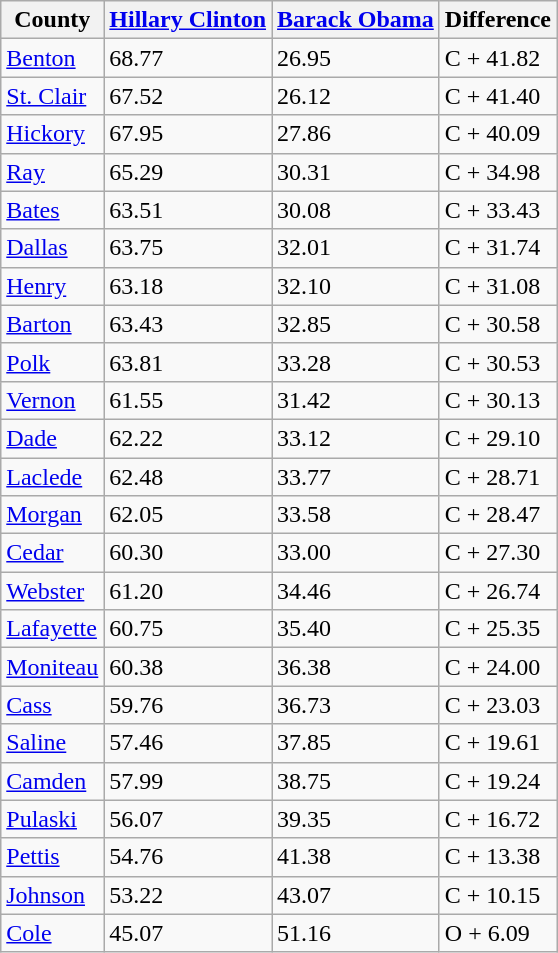<table class=wikitable>
<tr>
<th>County</th>
<th><a href='#'>Hillary Clinton</a></th>
<th><a href='#'>Barack Obama</a></th>
<th>Difference</th>
</tr>
<tr>
<td><a href='#'>Benton</a></td>
<td>68.77</td>
<td>26.95</td>
<td>C + 41.82</td>
</tr>
<tr>
<td><a href='#'>St. Clair</a></td>
<td>67.52</td>
<td>26.12</td>
<td>C + 41.40</td>
</tr>
<tr>
<td><a href='#'>Hickory</a></td>
<td>67.95</td>
<td>27.86</td>
<td>C + 40.09</td>
</tr>
<tr>
<td><a href='#'>Ray</a></td>
<td>65.29</td>
<td>30.31</td>
<td>C + 34.98</td>
</tr>
<tr>
<td><a href='#'>Bates</a></td>
<td>63.51</td>
<td>30.08</td>
<td>C + 33.43</td>
</tr>
<tr>
<td><a href='#'>Dallas</a></td>
<td>63.75</td>
<td>32.01</td>
<td>C + 31.74</td>
</tr>
<tr>
<td><a href='#'>Henry</a></td>
<td>63.18</td>
<td>32.10</td>
<td>C + 31.08</td>
</tr>
<tr>
<td><a href='#'>Barton</a></td>
<td>63.43</td>
<td>32.85</td>
<td>C + 30.58</td>
</tr>
<tr>
<td><a href='#'>Polk</a></td>
<td>63.81</td>
<td>33.28</td>
<td>C + 30.53</td>
</tr>
<tr>
<td><a href='#'>Vernon</a></td>
<td>61.55</td>
<td>31.42</td>
<td>C + 30.13</td>
</tr>
<tr>
<td><a href='#'>Dade</a></td>
<td>62.22</td>
<td>33.12</td>
<td>C + 29.10</td>
</tr>
<tr>
<td><a href='#'>Laclede</a></td>
<td>62.48</td>
<td>33.77</td>
<td>C + 28.71</td>
</tr>
<tr>
<td><a href='#'>Morgan</a></td>
<td>62.05</td>
<td>33.58</td>
<td>C + 28.47</td>
</tr>
<tr>
<td><a href='#'>Cedar</a></td>
<td>60.30</td>
<td>33.00</td>
<td>C + 27.30</td>
</tr>
<tr>
<td><a href='#'>Webster</a></td>
<td>61.20</td>
<td>34.46</td>
<td>C + 26.74</td>
</tr>
<tr>
<td><a href='#'>Lafayette</a></td>
<td>60.75</td>
<td>35.40</td>
<td>C + 25.35</td>
</tr>
<tr>
<td><a href='#'>Moniteau</a></td>
<td>60.38</td>
<td>36.38</td>
<td>C + 24.00</td>
</tr>
<tr>
<td><a href='#'>Cass</a></td>
<td>59.76</td>
<td>36.73</td>
<td>C + 23.03</td>
</tr>
<tr>
<td><a href='#'>Saline</a></td>
<td>57.46</td>
<td>37.85</td>
<td>C + 19.61</td>
</tr>
<tr>
<td><a href='#'>Camden</a></td>
<td>57.99</td>
<td>38.75</td>
<td>C + 19.24</td>
</tr>
<tr>
<td><a href='#'>Pulaski</a></td>
<td>56.07</td>
<td>39.35</td>
<td>C + 16.72</td>
</tr>
<tr>
<td><a href='#'>Pettis</a></td>
<td>54.76</td>
<td>41.38</td>
<td>C + 13.38</td>
</tr>
<tr>
<td><a href='#'>Johnson</a></td>
<td>53.22</td>
<td>43.07</td>
<td>C + 10.15</td>
</tr>
<tr>
<td><a href='#'>Cole</a></td>
<td>45.07</td>
<td>51.16</td>
<td>O + 6.09</td>
</tr>
</table>
